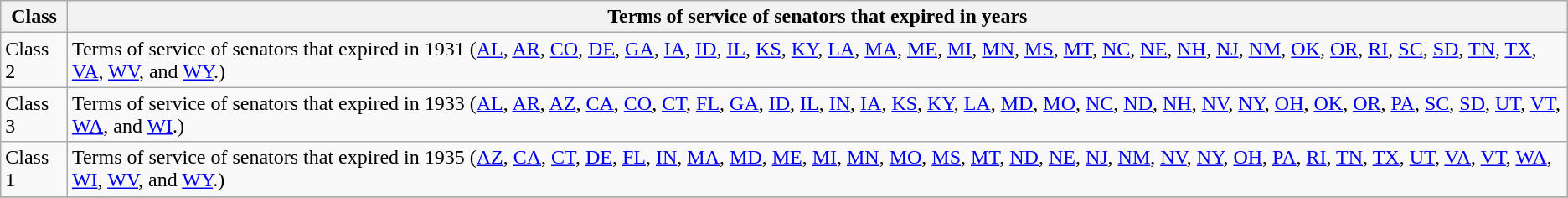<table class="wikitable sortable">
<tr valign=bottom>
<th>Class</th>
<th>Terms of service of senators that expired in years</th>
</tr>
<tr>
<td>Class 2</td>
<td>Terms of service of senators that expired in 1931 (<a href='#'>AL</a>, <a href='#'>AR</a>, <a href='#'>CO</a>, <a href='#'>DE</a>, <a href='#'>GA</a>, <a href='#'>IA</a>, <a href='#'>ID</a>, <a href='#'>IL</a>, <a href='#'>KS</a>, <a href='#'>KY</a>, <a href='#'>LA</a>, <a href='#'>MA</a>, <a href='#'>ME</a>, <a href='#'>MI</a>, <a href='#'>MN</a>, <a href='#'>MS</a>, <a href='#'>MT</a>, <a href='#'>NC</a>, <a href='#'>NE</a>, <a href='#'>NH</a>, <a href='#'>NJ</a>, <a href='#'>NM</a>, <a href='#'>OK</a>, <a href='#'>OR</a>, <a href='#'>RI</a>, <a href='#'>SC</a>, <a href='#'>SD</a>, <a href='#'>TN</a>, <a href='#'>TX</a>, <a href='#'>VA</a>, <a href='#'>WV</a>, and <a href='#'>WY</a>.)</td>
</tr>
<tr>
<td>Class 3</td>
<td>Terms of service of senators that expired in 1933 (<a href='#'>AL</a>, <a href='#'>AR</a>, <a href='#'>AZ</a>, <a href='#'>CA</a>, <a href='#'>CO</a>, <a href='#'>CT</a>, <a href='#'>FL</a>, <a href='#'>GA</a>, <a href='#'>ID</a>, <a href='#'>IL</a>, <a href='#'>IN</a>, <a href='#'>IA</a>, <a href='#'>KS</a>, <a href='#'>KY</a>, <a href='#'>LA</a>, <a href='#'>MD</a>, <a href='#'>MO</a>, <a href='#'>NC</a>, <a href='#'>ND</a>, <a href='#'>NH</a>, <a href='#'>NV</a>, <a href='#'>NY</a>, <a href='#'>OH</a>, <a href='#'>OK</a>, <a href='#'>OR</a>, <a href='#'>PA</a>, <a href='#'>SC</a>, <a href='#'>SD</a>, <a href='#'>UT</a>, <a href='#'>VT</a>, <a href='#'>WA</a>, and <a href='#'>WI</a>.)</td>
</tr>
<tr>
<td>Class 1</td>
<td>Terms of service of senators that expired in 1935 (<a href='#'>AZ</a>, <a href='#'>CA</a>, <a href='#'>CT</a>, <a href='#'>DE</a>, <a href='#'>FL</a>, <a href='#'>IN</a>, <a href='#'>MA</a>, <a href='#'>MD</a>, <a href='#'>ME</a>, <a href='#'>MI</a>, <a href='#'>MN</a>, <a href='#'>MO</a>, <a href='#'>MS</a>, <a href='#'>MT</a>, <a href='#'>ND</a>, <a href='#'>NE</a>, <a href='#'>NJ</a>, <a href='#'>NM</a>, <a href='#'>NV</a>, <a href='#'>NY</a>, <a href='#'>OH</a>, <a href='#'>PA</a>, <a href='#'>RI</a>, <a href='#'>TN</a>, <a href='#'>TX</a>, <a href='#'>UT</a>, <a href='#'>VA</a>, <a href='#'>VT</a>, <a href='#'>WA</a>, <a href='#'>WI</a>, <a href='#'>WV</a>, and <a href='#'>WY</a>.)</td>
</tr>
<tr>
</tr>
</table>
